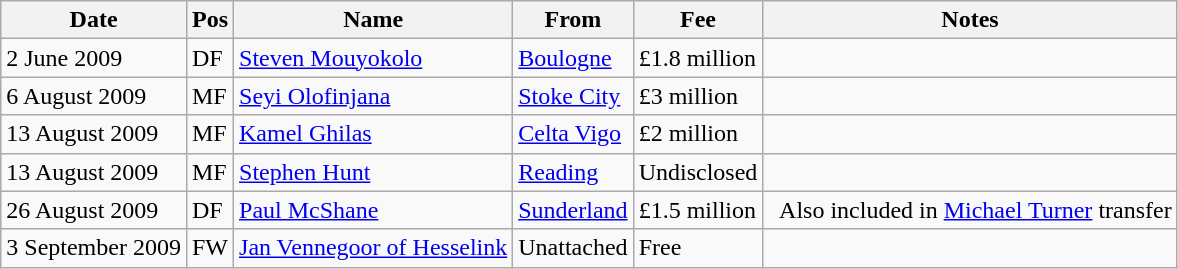<table class="wikitable" border="1">
<tr>
<th>Date</th>
<th>Pos</th>
<th>Name</th>
<th>From</th>
<th>Fee</th>
<th>Notes</th>
</tr>
<tr>
<td>2 June 2009</td>
<td>DF</td>
<td><a href='#'>Steven Mouyokolo</a></td>
<td><a href='#'>Boulogne</a></td>
<td>£1.8 million</td>
<td> </td>
</tr>
<tr>
<td>6 August 2009</td>
<td>MF</td>
<td><a href='#'>Seyi Olofinjana</a></td>
<td><a href='#'>Stoke City</a></td>
<td>£3 million</td>
<td> </td>
</tr>
<tr>
<td>13 August 2009</td>
<td>MF</td>
<td><a href='#'>Kamel Ghilas</a></td>
<td><a href='#'>Celta Vigo</a></td>
<td>£2 million</td>
<td> </td>
</tr>
<tr>
<td>13 August 2009</td>
<td>MF</td>
<td><a href='#'>Stephen Hunt</a></td>
<td><a href='#'>Reading</a></td>
<td>Undisclosed</td>
<td> </td>
</tr>
<tr>
<td>26 August 2009</td>
<td>DF</td>
<td><a href='#'>Paul McShane</a></td>
<td><a href='#'>Sunderland</a></td>
<td>£1.5 million</td>
<td>  Also included in <a href='#'>Michael Turner</a> transfer</td>
</tr>
<tr>
<td>3 September 2009</td>
<td>FW</td>
<td><a href='#'>Jan Vennegoor of Hesselink</a></td>
<td>Unattached</td>
<td>Free</td>
<td> </td>
</tr>
</table>
